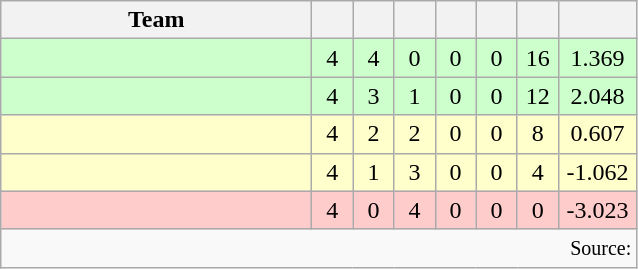<table class="wikitable" style="text-align:center">
<tr>
<th width=200>Team</th>
<th width=20></th>
<th width=20></th>
<th width=20></th>
<th width=20></th>
<th width=20></th>
<th width=20></th>
<th width=45></th>
</tr>
<tr style="background:#cfc">
<td align="left"></td>
<td>4</td>
<td>4</td>
<td>0</td>
<td>0</td>
<td>0</td>
<td>16</td>
<td>1.369</td>
</tr>
<tr style="background:#cfc">
<td align="left"></td>
<td>4</td>
<td>3</td>
<td>1</td>
<td>0</td>
<td>0</td>
<td>12</td>
<td>2.048</td>
</tr>
<tr style="background:#ffc">
<td align="left"></td>
<td>4</td>
<td>2</td>
<td>2</td>
<td>0</td>
<td>0</td>
<td>8</td>
<td>0.607</td>
</tr>
<tr style="background:#ffc">
<td align="left"></td>
<td>4</td>
<td>1</td>
<td>3</td>
<td>0</td>
<td>0</td>
<td>4</td>
<td>-1.062</td>
</tr>
<tr style="background:#ffcccc">
<td align="left"></td>
<td>4</td>
<td>0</td>
<td>4</td>
<td>0</td>
<td>0</td>
<td>0</td>
<td>-3.023</td>
</tr>
<tr>
<td colspan="8" align="right"><small>Source: </small></td>
</tr>
</table>
